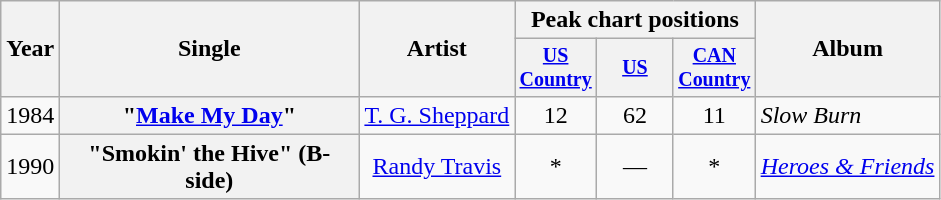<table class="wikitable plainrowheaders" style="text-align:center;">
<tr>
<th rowspan="2">Year</th>
<th rowspan="2" style="width:12em;">Single</th>
<th rowspan="2">Artist</th>
<th colspan="3">Peak chart positions</th>
<th rowspan="2">Album</th>
</tr>
<tr style="font-size:smaller;">
<th style="width: 45px;"><a href='#'>US Country</a></th>
<th style="width: 45px;"><a href='#'>US</a></th>
<th style="width: 45px;"><a href='#'>CAN Country</a></th>
</tr>
<tr>
<td>1984</td>
<th scope="row">"<a href='#'>Make My Day</a>"</th>
<td><a href='#'>T. G. Sheppard</a></td>
<td>12</td>
<td>62</td>
<td>11</td>
<td align="left"><em>Slow Burn</em></td>
</tr>
<tr>
<td>1990</td>
<th scope="row">"Smokin' the Hive" (B-side)</th>
<td><a href='#'>Randy Travis</a></td>
<td>*</td>
<td>—</td>
<td>*</td>
<td align="left"><em><a href='#'>Heroes & Friends</a></em></td>
</tr>
</table>
